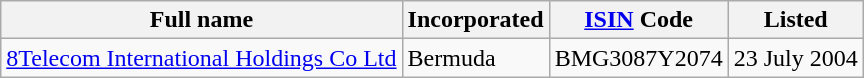<table class="wikitable">
<tr>
<th>Full name</th>
<th>Incorporated</th>
<th><a href='#'>ISIN</a> Code</th>
<th>Listed</th>
</tr>
<tr>
<td><a href='#'>8Telecom International Holdings Co Ltd</a></td>
<td>Bermuda</td>
<td>BMG3087Y2074</td>
<td>23 July 2004</td>
</tr>
</table>
